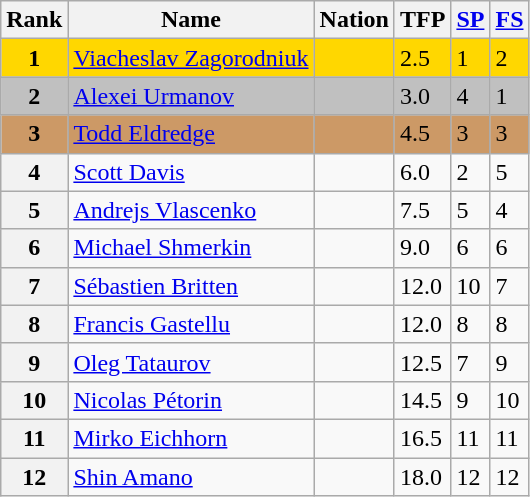<table class="wikitable sortable">
<tr>
<th>Rank</th>
<th>Name</th>
<th>Nation</th>
<th>TFP</th>
<th><a href='#'>SP</a></th>
<th><a href='#'>FS</a></th>
</tr>
<tr bgcolor="gold">
<td align="center"><strong>1</strong></td>
<td><a href='#'>Viacheslav Zagorodniuk</a></td>
<td></td>
<td>2.5</td>
<td>1</td>
<td>2</td>
</tr>
<tr bgcolor="silver">
<td align="center"><strong>2</strong></td>
<td><a href='#'>Alexei Urmanov</a></td>
<td></td>
<td>3.0</td>
<td>4</td>
<td>1</td>
</tr>
<tr bgcolor="cc9966">
<td align="center"><strong>3</strong></td>
<td><a href='#'>Todd Eldredge</a></td>
<td></td>
<td>4.5</td>
<td>3</td>
<td>3</td>
</tr>
<tr>
<th>4</th>
<td><a href='#'>Scott Davis</a></td>
<td></td>
<td>6.0</td>
<td>2</td>
<td>5</td>
</tr>
<tr>
<th>5</th>
<td><a href='#'>Andrejs Vlascenko</a></td>
<td></td>
<td>7.5</td>
<td>5</td>
<td>4</td>
</tr>
<tr>
<th>6</th>
<td><a href='#'>Michael Shmerkin</a></td>
<td></td>
<td>9.0</td>
<td>6</td>
<td>6</td>
</tr>
<tr>
<th>7</th>
<td><a href='#'>Sébastien Britten</a></td>
<td></td>
<td>12.0</td>
<td>10</td>
<td>7</td>
</tr>
<tr>
<th>8</th>
<td><a href='#'>Francis Gastellu</a></td>
<td></td>
<td>12.0</td>
<td>8</td>
<td>8</td>
</tr>
<tr>
<th>9</th>
<td><a href='#'>Oleg Tataurov</a></td>
<td></td>
<td>12.5</td>
<td>7</td>
<td>9</td>
</tr>
<tr>
<th>10</th>
<td><a href='#'>Nicolas Pétorin</a></td>
<td></td>
<td>14.5</td>
<td>9</td>
<td>10</td>
</tr>
<tr>
<th>11</th>
<td><a href='#'>Mirko Eichhorn</a></td>
<td></td>
<td>16.5</td>
<td>11</td>
<td>11</td>
</tr>
<tr>
<th>12</th>
<td><a href='#'>Shin Amano</a></td>
<td></td>
<td>18.0</td>
<td>12</td>
<td>12</td>
</tr>
</table>
